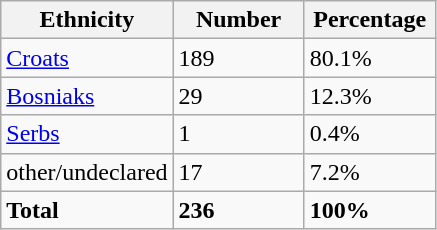<table class="wikitable">
<tr>
<th width="100px">Ethnicity</th>
<th width="80px">Number</th>
<th width="80px">Percentage</th>
</tr>
<tr>
<td><a href='#'>Croats</a></td>
<td>189</td>
<td>80.1%</td>
</tr>
<tr>
<td><a href='#'>Bosniaks</a></td>
<td>29</td>
<td>12.3%</td>
</tr>
<tr>
<td><a href='#'>Serbs</a></td>
<td>1</td>
<td>0.4%</td>
</tr>
<tr>
<td>other/undeclared</td>
<td>17</td>
<td>7.2%</td>
</tr>
<tr>
<td><strong>Total</strong></td>
<td><strong>236</strong></td>
<td><strong>100%</strong></td>
</tr>
</table>
